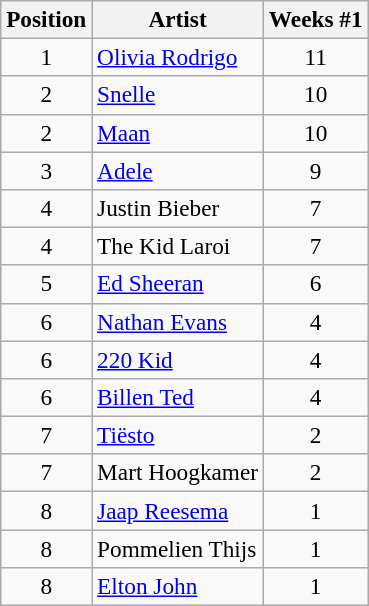<table class="wikitable sortable" style="font-size:97%;">
<tr>
<th>Position</th>
<th>Artist</th>
<th>Weeks #1</th>
</tr>
<tr>
<td align="center">1</td>
<td><a href='#'>Olivia Rodrigo</a></td>
<td align="center">11</td>
</tr>
<tr>
<td align="center">2</td>
<td><a href='#'>Snelle</a></td>
<td align="center">10</td>
</tr>
<tr>
<td align="center">2</td>
<td><a href='#'>Maan</a></td>
<td align="center">10</td>
</tr>
<tr>
<td align="center">3</td>
<td><a href='#'>Adele</a></td>
<td align="center">9</td>
</tr>
<tr>
<td align="center">4</td>
<td>Justin Bieber</td>
<td align="center">7</td>
</tr>
<tr>
<td align="center">4</td>
<td>The Kid Laroi</td>
<td align="center">7</td>
</tr>
<tr>
<td align="center">5</td>
<td><a href='#'>Ed Sheeran</a></td>
<td align="center">6</td>
</tr>
<tr>
<td align="center">6</td>
<td><a href='#'>Nathan Evans</a></td>
<td align="center">4</td>
</tr>
<tr>
<td align="center">6</td>
<td><a href='#'>220 Kid</a></td>
<td align="center">4</td>
</tr>
<tr>
<td align="center">6</td>
<td><a href='#'>Billen Ted</a></td>
<td align="center">4</td>
</tr>
<tr>
<td align="center">7</td>
<td><a href='#'>Tiësto</a></td>
<td align="center">2</td>
</tr>
<tr>
<td align="center">7</td>
<td>Mart Hoogkamer</td>
<td align="center">2</td>
</tr>
<tr>
<td align="center">8</td>
<td><a href='#'>Jaap Reesema</a></td>
<td align="center">1</td>
</tr>
<tr>
<td align="center">8</td>
<td>Pommelien Thijs</td>
<td align="center">1</td>
</tr>
<tr>
<td align="center">8</td>
<td><a href='#'>Elton John</a></td>
<td align="center">1</td>
</tr>
</table>
